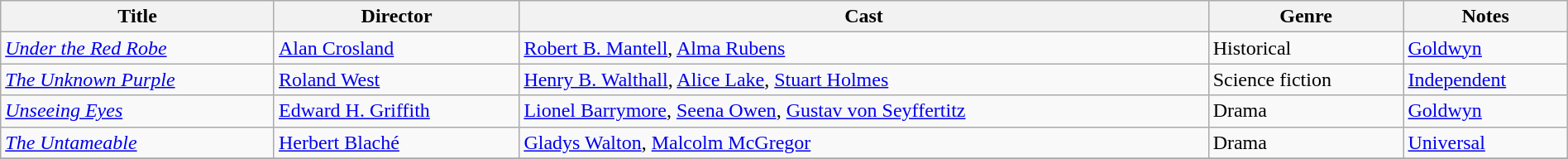<table class="wikitable" width= "100%">
<tr>
<th>Title</th>
<th>Director</th>
<th>Cast</th>
<th>Genre</th>
<th>Notes</th>
</tr>
<tr>
<td><em><a href='#'>Under the Red Robe</a></em></td>
<td><a href='#'>Alan Crosland</a></td>
<td><a href='#'>Robert B. Mantell</a>, <a href='#'>Alma Rubens</a></td>
<td>Historical</td>
<td><a href='#'>Goldwyn</a></td>
</tr>
<tr>
<td><em><a href='#'>The Unknown Purple</a></em></td>
<td><a href='#'>Roland West</a></td>
<td><a href='#'>Henry B. Walthall</a>, <a href='#'>Alice Lake</a>, <a href='#'>Stuart Holmes</a></td>
<td>Science fiction</td>
<td><a href='#'>Independent</a></td>
</tr>
<tr>
<td><em><a href='#'>Unseeing Eyes</a></em></td>
<td><a href='#'>Edward H. Griffith</a></td>
<td><a href='#'>Lionel Barrymore</a>, <a href='#'>Seena Owen</a>, <a href='#'>Gustav von Seyffertitz</a></td>
<td>Drama</td>
<td><a href='#'>Goldwyn</a></td>
</tr>
<tr>
<td><em><a href='#'>The Untameable</a></em></td>
<td><a href='#'>Herbert Blaché</a></td>
<td><a href='#'>Gladys Walton</a>, <a href='#'>Malcolm McGregor</a></td>
<td>Drama</td>
<td><a href='#'>Universal</a></td>
</tr>
<tr>
</tr>
</table>
